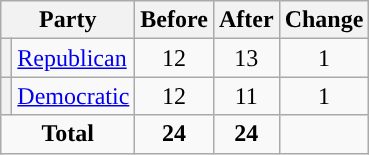<table class="wikitable" style="text-align:center;">
<tr>
<th colspan="2">Party</th>
<th>Before</th>
<th>After</th>
<th>Change</th>
</tr>
<tr>
<th style="background-color:"></th>
<td style="text-align:left;"><a href='#'>Republican</a></td>
<td>12</td>
<td>13</td>
<td> 1</td>
</tr>
<tr>
<th style="background-color:"></th>
<td style="text-align:left;"><a href='#'>Democratic</a></td>
<td>12</td>
<td>11</td>
<td> 1</td>
</tr>
<tr>
<td colspan="2"><strong>Total</strong></td>
<td><strong>24</strong></td>
<td><strong>24</strong></td>
<td></td>
</tr>
</table>
